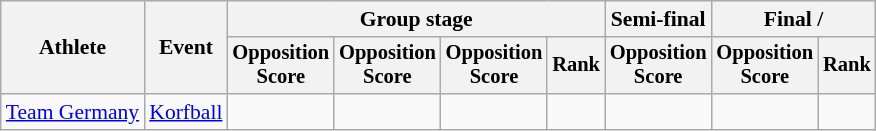<table class="wikitable" style="font-size:90%">
<tr>
<th rowspan=2>Athlete</th>
<th rowspan=2>Event</th>
<th colspan=4>Group stage</th>
<th>Semi-final</th>
<th colspan=2>Final / </th>
</tr>
<tr style="font-size:95%">
<th>Opposition<br>Score</th>
<th>Opposition<br>Score</th>
<th>Opposition<br>Score</th>
<th>Rank</th>
<th>Opposition<br>Score</th>
<th>Opposition<br>Score</th>
<th>Rank</th>
</tr>
<tr align=center>
<td align=left><a href='#'>Team Germany</a></td>
<td align=left><a href='#'>Korfball</a></td>
<td></td>
<td></td>
<td></td>
<td></td>
<td></td>
<td></td>
<td></td>
</tr>
</table>
